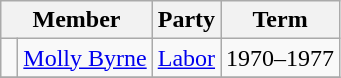<table class="wikitable">
<tr>
<th colspan="2">Member</th>
<th>Party</th>
<th>Term</th>
</tr>
<tr>
<td> </td>
<td><a href='#'>Molly Byrne</a></td>
<td><a href='#'>Labor</a></td>
<td>1970–1977</td>
</tr>
<tr>
</tr>
</table>
